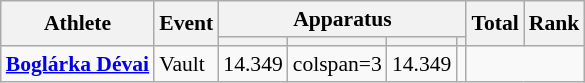<table class="wikitable" style="font-size:90%">
<tr>
<th rowspan=2>Athlete</th>
<th rowspan=2>Event</th>
<th colspan=4>Apparatus</th>
<th rowspan=2>Total</th>
<th rowspan=2>Rank</th>
</tr>
<tr style="font-size:95%">
<th></th>
<th></th>
<th></th>
<th></th>
</tr>
<tr align=center>
<td align=left><strong><a href='#'>Boglárka Dévai</a></strong></td>
<td align=left>Vault</td>
<td>14.349</td>
<td>colspan=3 </td>
<td>14.349</td>
<td></td>
</tr>
</table>
